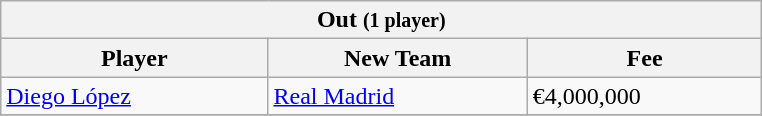<table class="wikitable collapsible collapsed">
<tr>
<th colspan="3" width="500"> <strong>Out</strong> <small>(1 player)</small></th>
</tr>
<tr>
<th>Player</th>
<th>New Team</th>
<th>Fee</th>
</tr>
<tr>
<td> <a href='#'>Diego López</a></td>
<td> <a href='#'>Real Madrid</a></td>
<td>€4,000,000</td>
</tr>
<tr>
</tr>
</table>
